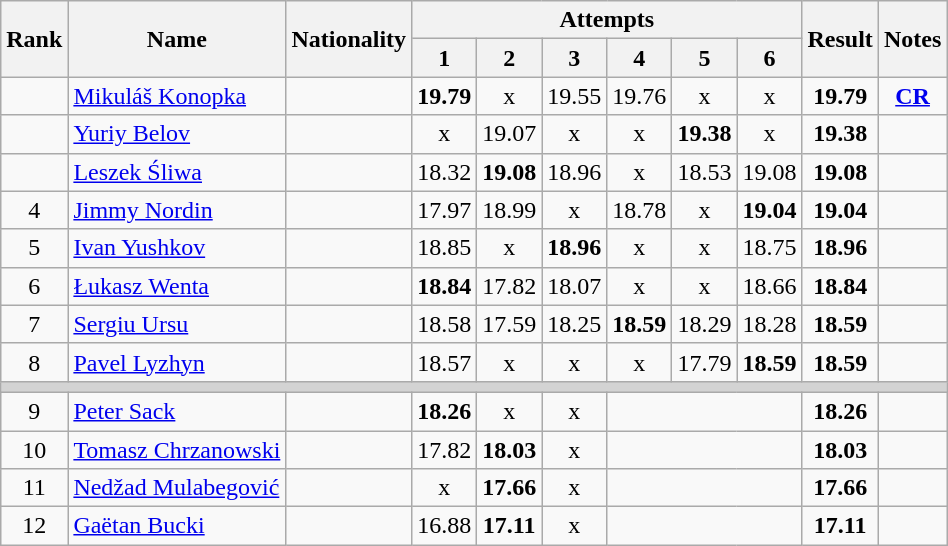<table class="wikitable sortable" style="text-align:center">
<tr>
<th rowspan=2>Rank</th>
<th rowspan=2>Name</th>
<th rowspan=2>Nationality</th>
<th colspan=6>Attempts</th>
<th rowspan=2>Result</th>
<th rowspan=2>Notes</th>
</tr>
<tr>
<th>1</th>
<th>2</th>
<th>3</th>
<th>4</th>
<th>5</th>
<th>6</th>
</tr>
<tr>
<td></td>
<td align=left><a href='#'>Mikuláš Konopka</a></td>
<td align=left></td>
<td><strong>19.79</strong></td>
<td>x</td>
<td>19.55</td>
<td>19.76</td>
<td>x</td>
<td>x</td>
<td><strong>19.79</strong></td>
<td><strong><a href='#'>CR</a></strong></td>
</tr>
<tr>
<td></td>
<td align=left><a href='#'>Yuriy Belov</a></td>
<td align=left></td>
<td>x</td>
<td>19.07</td>
<td>x</td>
<td>x</td>
<td><strong>19.38</strong></td>
<td>x</td>
<td><strong>19.38</strong></td>
<td></td>
</tr>
<tr>
<td></td>
<td align=left><a href='#'>Leszek Śliwa</a></td>
<td align=left></td>
<td>18.32</td>
<td><strong>19.08</strong></td>
<td>18.96</td>
<td>x</td>
<td>18.53</td>
<td>19.08</td>
<td><strong>19.08</strong></td>
<td></td>
</tr>
<tr>
<td>4</td>
<td align=left><a href='#'>Jimmy Nordin</a></td>
<td align=left></td>
<td>17.97</td>
<td>18.99</td>
<td>x</td>
<td>18.78</td>
<td>x</td>
<td><strong>19.04</strong></td>
<td><strong>19.04</strong></td>
<td></td>
</tr>
<tr>
<td>5</td>
<td align=left><a href='#'>Ivan Yushkov</a></td>
<td align=left></td>
<td>18.85</td>
<td>x</td>
<td><strong>18.96</strong></td>
<td>x</td>
<td>x</td>
<td>18.75</td>
<td><strong>18.96</strong></td>
<td></td>
</tr>
<tr>
<td>6</td>
<td align=left><a href='#'>Łukasz Wenta</a></td>
<td align=left></td>
<td><strong>18.84</strong></td>
<td>17.82</td>
<td>18.07</td>
<td>x</td>
<td>x</td>
<td>18.66</td>
<td><strong>18.84</strong></td>
<td></td>
</tr>
<tr>
<td>7</td>
<td align=left><a href='#'>Sergiu Ursu</a></td>
<td align=left></td>
<td>18.58</td>
<td>17.59</td>
<td>18.25</td>
<td><strong>18.59</strong></td>
<td>18.29</td>
<td>18.28</td>
<td><strong>18.59</strong></td>
<td></td>
</tr>
<tr>
<td>8</td>
<td align=left><a href='#'>Pavel Lyzhyn</a></td>
<td align=left></td>
<td>18.57</td>
<td>x</td>
<td>x</td>
<td>x</td>
<td>17.79</td>
<td><strong>18.59</strong></td>
<td><strong>18.59</strong></td>
<td></td>
</tr>
<tr>
<td colspan=11 bgcolor=lightgray></td>
</tr>
<tr>
<td>9</td>
<td align=left><a href='#'>Peter Sack</a></td>
<td align=left></td>
<td><strong>18.26</strong></td>
<td>x</td>
<td>x</td>
<td colspan=3></td>
<td><strong>18.26</strong></td>
<td></td>
</tr>
<tr>
<td>10</td>
<td align=left><a href='#'>Tomasz Chrzanowski</a></td>
<td align=left></td>
<td>17.82</td>
<td><strong>18.03</strong></td>
<td>x</td>
<td colspan=3></td>
<td><strong>18.03</strong></td>
<td></td>
</tr>
<tr>
<td>11</td>
<td align=left><a href='#'>Nedžad Mulabegović</a></td>
<td align=left></td>
<td>x</td>
<td><strong>17.66</strong></td>
<td>x</td>
<td colspan=3></td>
<td><strong>17.66</strong></td>
<td></td>
</tr>
<tr>
<td>12</td>
<td align=left><a href='#'>Gaëtan Bucki</a></td>
<td align=left></td>
<td>16.88</td>
<td><strong>17.11</strong></td>
<td>x</td>
<td colspan=3></td>
<td><strong>17.11</strong></td>
<td></td>
</tr>
</table>
